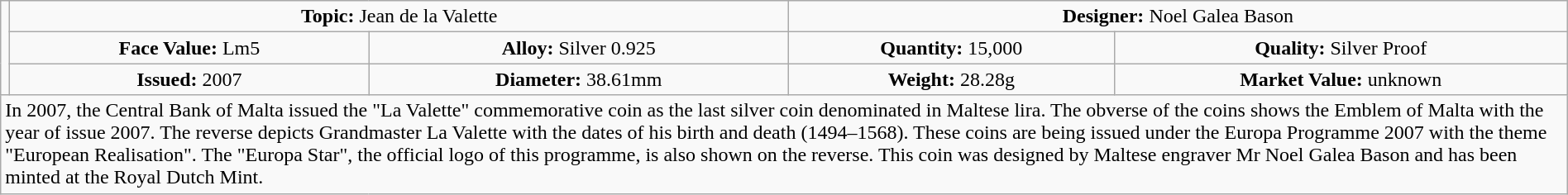<table class="wikitable" width=100%>
<tr>
<td rowspan=3 width="330px" nowrap align=center></td>
<td colspan="2" width="50%" align=center><strong>Topic:</strong> Jean de la Valette</td>
<td colspan="2" width="50%" align=center><strong>Designer:</strong> Noel Galea Bason</td>
</tr>
<tr>
<td align=center><strong>Face Value:</strong> Lm5</td>
<td align=center><strong>Alloy:</strong> Silver 0.925</td>
<td align=center><strong>Quantity:</strong> 15,000</td>
<td align=center><strong>Quality:</strong> Silver Proof</td>
</tr>
<tr>
<td align=center><strong>Issued:</strong> 2007</td>
<td align=center><strong>Diameter:</strong> 38.61mm</td>
<td align=center><strong>Weight:</strong> 28.28g</td>
<td align=center><strong>Market Value:</strong> unknown</td>
</tr>
<tr>
<td colspan="5" align=left>In 2007, the Central Bank of Malta issued the "La Valette" commemorative coin as the last silver coin denominated in Maltese lira.	The obverse of the coins shows the Emblem of Malta with the year of issue 2007. The reverse depicts Grandmaster La Valette with the dates of his birth and death (1494–1568). These coins are being issued under the Europa Programme 2007 with the theme "European Realisation". The "Europa Star", the official logo of this programme, is also shown on the reverse. This coin was designed by Maltese engraver Mr Noel Galea Bason and has been minted at the Royal Dutch Mint.</td>
</tr>
</table>
